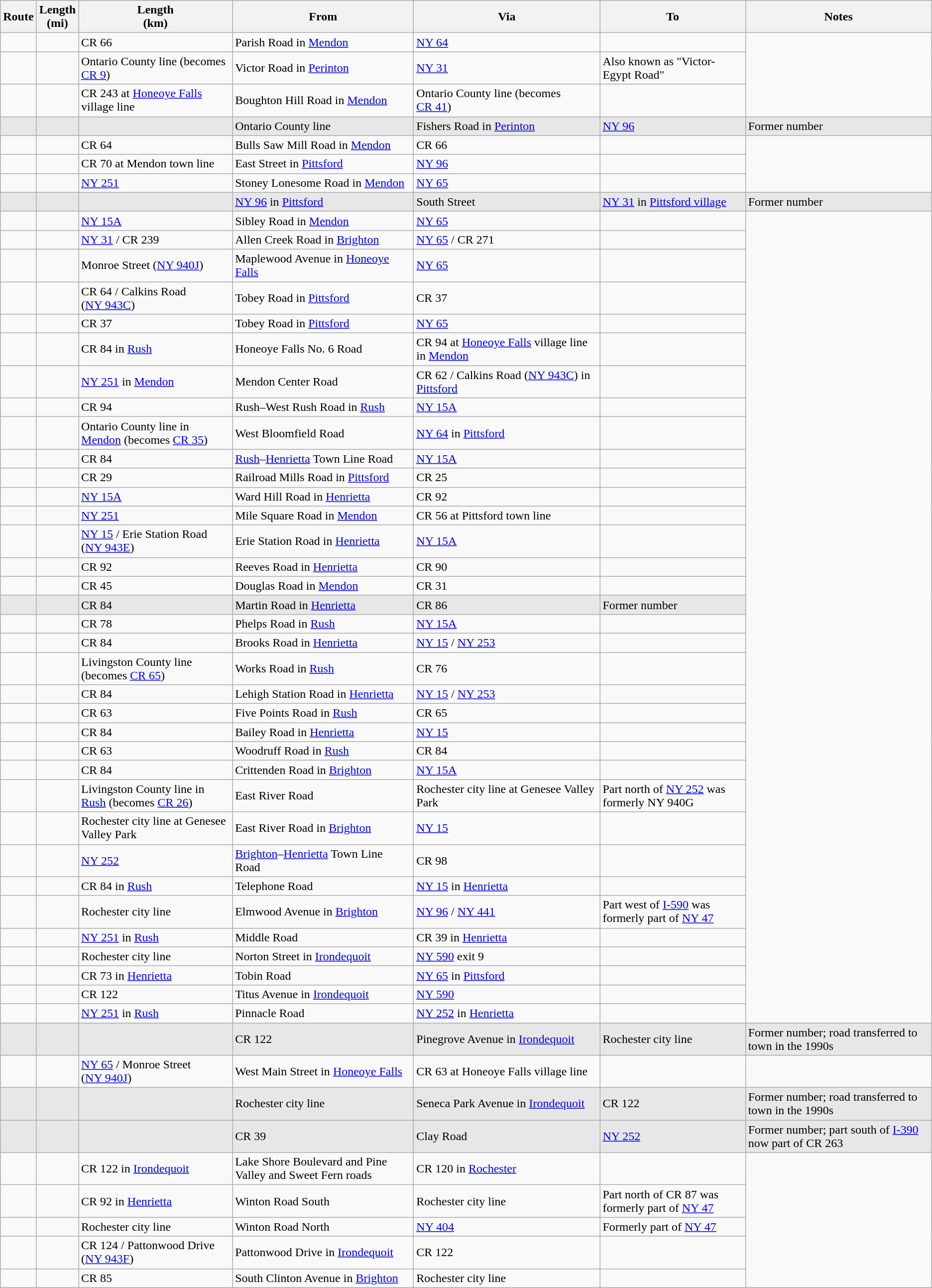<table class="wikitable sortable">
<tr>
<th>Route</th>
<th>Length<br>(mi)</th>
<th>Length<br>(km)</th>
<th class="unsortable">From</th>
<th class="unsortable" width=20%>Via</th>
<th class="unsortable">To</th>
<th class="unsortable" width=20%>Notes</th>
</tr>
<tr>
<td id="51"></td>
<td></td>
<td>CR 66</td>
<td>Parish Road in <a href='#'>Mendon</a></td>
<td><a href='#'>NY&nbsp;64</a></td>
<td></td>
</tr>
<tr>
<td id="52"></td>
<td></td>
<td>Ontario County line (becomes <a href='#'>CR 9</a>)</td>
<td>Victor Road in <a href='#'>Perinton</a></td>
<td><a href='#'>NY&nbsp;31</a></td>
<td>Also known as "Victor-Egypt Road"</td>
</tr>
<tr>
<td id="53"></td>
<td></td>
<td>CR 243 at <a href='#'>Honeoye Falls</a> village line</td>
<td>Boughton Hill Road in <a href='#'>Mendon</a></td>
<td>Ontario County line (becomes <a href='#'>CR 41</a>)</td>
<td></td>
</tr>
<tr style="background-color:#e7e7e7">
<td id="54"></td>
<td></td>
<td></td>
<td>Ontario County line</td>
<td>Fishers Road in <a href='#'>Perinton</a></td>
<td><a href='#'>NY&nbsp;96</a></td>
<td>Former number</td>
</tr>
<tr>
<td id="55"></td>
<td></td>
<td>CR 64</td>
<td>Bulls Saw Mill Road in <a href='#'>Mendon</a></td>
<td>CR 66</td>
<td></td>
</tr>
<tr>
<td id="56"></td>
<td></td>
<td>CR 70 at Mendon town line</td>
<td>East Street in <a href='#'>Pittsford</a></td>
<td><a href='#'>NY&nbsp;96</a></td>
<td></td>
</tr>
<tr>
<td id="57"></td>
<td></td>
<td><a href='#'>NY&nbsp;251</a></td>
<td>Stoney Lonesome Road in <a href='#'>Mendon</a></td>
<td><a href='#'>NY&nbsp;65</a></td>
<td></td>
</tr>
<tr style="background-color:#e7e7e7">
<td id="58"></td>
<td></td>
<td></td>
<td><a href='#'>NY&nbsp;96</a> in <a href='#'>Pittsford</a></td>
<td>South Street</td>
<td><a href='#'>NY&nbsp;31</a> in <a href='#'>Pittsford village</a></td>
<td>Former number</td>
</tr>
<tr>
<td id="59"></td>
<td></td>
<td><a href='#'>NY&nbsp;15A</a></td>
<td>Sibley Road in <a href='#'>Mendon</a></td>
<td><a href='#'>NY&nbsp;65</a></td>
<td></td>
</tr>
<tr>
<td id="60"></td>
<td></td>
<td><a href='#'>NY&nbsp;31</a> / CR 239</td>
<td>Allen Creek Road in <a href='#'>Brighton</a></td>
<td><a href='#'>NY&nbsp;65</a> / CR 271</td>
<td></td>
</tr>
<tr>
<td id="61"></td>
<td></td>
<td>Monroe Street (<a href='#'>NY&nbsp;940J</a>)</td>
<td>Maplewood Avenue in <a href='#'>Honeoye Falls</a></td>
<td><a href='#'>NY&nbsp;65</a></td>
<td></td>
</tr>
<tr>
<td id="62-1"></td>
<td></td>
<td>CR 64 / Calkins Road (<a href='#'>NY&nbsp;943C</a>)</td>
<td>Tobey Road in <a href='#'>Pittsford</a></td>
<td>CR 37</td>
<td></td>
</tr>
<tr>
<td id="62-2"></td>
<td></td>
<td>CR 37</td>
<td>Tobey Road in <a href='#'>Pittsford</a></td>
<td><a href='#'>NY 65</a></td>
<td></td>
</tr>
<tr>
<td id="63"></td>
<td></td>
<td>CR 84 in <a href='#'>Rush</a></td>
<td>Honeoye Falls No. 6 Road</td>
<td>CR 94 at <a href='#'>Honeoye Falls</a> village line in <a href='#'>Mendon</a></td>
<td></td>
</tr>
<tr>
<td id="64"></td>
<td></td>
<td><a href='#'>NY&nbsp;251</a> in <a href='#'>Mendon</a></td>
<td>Mendon Center Road</td>
<td>CR 62 / Calkins Road (<a href='#'>NY&nbsp;943C</a>) in <a href='#'>Pittsford</a></td>
<td></td>
</tr>
<tr>
<td id="65"></td>
<td></td>
<td>CR 94</td>
<td>Rush–West Rush Road in <a href='#'>Rush</a></td>
<td><a href='#'>NY&nbsp;15A</a></td>
<td></td>
</tr>
<tr>
<td id="66"></td>
<td></td>
<td>Ontario County line in <a href='#'>Mendon</a> (becomes <a href='#'>CR 35</a>)</td>
<td>West Bloomfield Road</td>
<td><a href='#'>NY&nbsp;64</a> in <a href='#'>Pittsford</a></td>
<td></td>
</tr>
<tr>
<td id="67"></td>
<td></td>
<td>CR 84</td>
<td><a href='#'>Rush</a>–<a href='#'>Henrietta</a> Town Line Road</td>
<td><a href='#'>NY&nbsp;15A</a></td>
<td></td>
</tr>
<tr>
<td id="68"></td>
<td></td>
<td>CR 29</td>
<td>Railroad Mills Road in <a href='#'>Pittsford</a></td>
<td>CR 25</td>
<td></td>
</tr>
<tr>
<td id="69"></td>
<td></td>
<td><a href='#'>NY&nbsp;15A</a></td>
<td>Ward Hill Road in <a href='#'>Henrietta</a></td>
<td>CR 92</td>
<td></td>
</tr>
<tr>
<td id="70"></td>
<td></td>
<td><a href='#'>NY&nbsp;251</a></td>
<td>Mile Square Road in <a href='#'>Mendon</a></td>
<td>CR 56 at Pittsford town line</td>
<td></td>
</tr>
<tr>
<td id="71"></td>
<td></td>
<td><a href='#'>NY&nbsp;15</a> / Erie Station Road (<a href='#'>NY&nbsp;943E</a>)</td>
<td>Erie Station Road in <a href='#'>Henrietta</a></td>
<td><a href='#'>NY&nbsp;15A</a></td>
<td></td>
</tr>
<tr>
<td id="73"></td>
<td></td>
<td>CR 92</td>
<td>Reeves Road in <a href='#'>Henrietta</a></td>
<td>CR 90</td>
<td></td>
</tr>
<tr>
<td id="74"></td>
<td></td>
<td>CR 45</td>
<td>Douglas Road in <a href='#'>Mendon</a></td>
<td>CR 31</td>
<td></td>
</tr>
<tr style="background-color:#e7e7e7">
<td id="75"></td>
<td></td>
<td>CR 84</td>
<td>Martin Road in <a href='#'>Henrietta</a></td>
<td>CR 86</td>
<td>Former number</td>
</tr>
<tr>
<td id="76"></td>
<td></td>
<td>CR 78</td>
<td>Phelps Road in <a href='#'>Rush</a></td>
<td><a href='#'>NY&nbsp;15A</a></td>
<td></td>
</tr>
<tr>
<td id="77"></td>
<td></td>
<td>CR 84</td>
<td>Brooks Road in <a href='#'>Henrietta</a></td>
<td><a href='#'>NY&nbsp;15</a> / <a href='#'>NY&nbsp;253</a></td>
<td></td>
</tr>
<tr>
<td id="78"></td>
<td></td>
<td>Livingston County line (becomes <a href='#'>CR 65</a>)</td>
<td>Works Road in <a href='#'>Rush</a></td>
<td>CR 76</td>
<td></td>
</tr>
<tr>
<td id="79"></td>
<td></td>
<td>CR 84</td>
<td>Lehigh Station Road in <a href='#'>Henrietta</a></td>
<td><a href='#'>NY&nbsp;15</a> / <a href='#'>NY&nbsp;253</a></td>
<td></td>
</tr>
<tr>
<td id="80"></td>
<td></td>
<td>CR 63</td>
<td>Five Points Road in <a href='#'>Rush</a></td>
<td>CR 65</td>
<td></td>
</tr>
<tr>
<td id="81"></td>
<td></td>
<td>CR 84</td>
<td>Bailey Road in <a href='#'>Henrietta</a></td>
<td><a href='#'>NY&nbsp;15</a></td>
<td></td>
</tr>
<tr>
<td id="82"></td>
<td></td>
<td>CR 63</td>
<td>Woodruff Road in <a href='#'>Rush</a></td>
<td>CR 84</td>
<td></td>
</tr>
<tr>
<td id="83"></td>
<td></td>
<td>CR 84</td>
<td>Crittenden Road in <a href='#'>Brighton</a></td>
<td><a href='#'>NY&nbsp;15A</a></td>
<td></td>
</tr>
<tr>
<td id="84-1"></td>
<td></td>
<td>Livingston County line in <a href='#'>Rush</a> (becomes <a href='#'>CR 26</a>)</td>
<td>East River Road</td>
<td>Rochester city line at Genesee Valley Park</td>
<td>Part north of <a href='#'>NY&nbsp;252</a> was formerly NY 940G</td>
</tr>
<tr>
<td id="84-2"></td>
<td></td>
<td>Rochester city line at Genesee Valley Park</td>
<td>East River Road in <a href='#'>Brighton</a></td>
<td><a href='#'>NY 15</a></td>
<td></td>
</tr>
<tr>
<td id="85"></td>
<td></td>
<td><a href='#'>NY&nbsp;252</a></td>
<td><a href='#'>Brighton</a>–<a href='#'>Henrietta</a> Town Line Road</td>
<td>CR 98</td>
<td></td>
</tr>
<tr>
<td id="86"></td>
<td></td>
<td>CR 84 in <a href='#'>Rush</a></td>
<td>Telephone Road</td>
<td><a href='#'>NY&nbsp;15</a> in <a href='#'>Henrietta</a></td>
<td></td>
</tr>
<tr>
<td id="87"></td>
<td></td>
<td>Rochester city line</td>
<td>Elmwood Avenue in <a href='#'>Brighton</a></td>
<td><a href='#'>NY&nbsp;96</a> / <a href='#'>NY&nbsp;441</a></td>
<td>Part west of <a href='#'>I-590</a> was formerly part of <a href='#'>NY&nbsp;47</a></td>
</tr>
<tr>
<td id="88"></td>
<td></td>
<td><a href='#'>NY&nbsp;251</a> in <a href='#'>Rush</a></td>
<td>Middle Road</td>
<td>CR 39 in <a href='#'>Henrietta</a></td>
<td></td>
</tr>
<tr>
<td id="89"></td>
<td></td>
<td>Rochester city line</td>
<td>Norton Street in <a href='#'>Irondequoit</a></td>
<td><a href='#'>NY&nbsp;590</a> exit 9</td>
<td></td>
</tr>
<tr>
<td id="90"></td>
<td></td>
<td>CR 73 in <a href='#'>Henrietta</a></td>
<td>Tobin Road</td>
<td><a href='#'>NY&nbsp;65</a> in <a href='#'>Pittsford</a></td>
<td></td>
</tr>
<tr>
<td id="91"></td>
<td></td>
<td>CR 122</td>
<td>Titus Avenue in <a href='#'>Irondequoit</a></td>
<td><a href='#'>NY&nbsp;590</a></td>
<td></td>
</tr>
<tr>
<td id="92"></td>
<td></td>
<td><a href='#'>NY&nbsp;251</a> in <a href='#'>Rush</a></td>
<td>Pinnacle Road</td>
<td><a href='#'>NY&nbsp;252</a> in <a href='#'>Henrietta</a></td>
<td></td>
</tr>
<tr style="background-color:#e7e7e7">
<td id="93"></td>
<td></td>
<td></td>
<td>CR 122</td>
<td>Pinegrove Avenue in <a href='#'>Irondequoit</a></td>
<td>Rochester city line</td>
<td>Former number; road transferred to town in the 1990s</td>
</tr>
<tr>
<td id="94"></td>
<td></td>
<td><a href='#'>NY&nbsp;65</a> / Monroe Street (<a href='#'>NY&nbsp;940J</a>)</td>
<td>West Main Street in <a href='#'>Honeoye Falls</a></td>
<td>CR 63 at Honeoye Falls village line</td>
<td></td>
</tr>
<tr style="background-color:#e7e7e7">
<td id="95"></td>
<td></td>
<td></td>
<td>Rochester city line</td>
<td>Seneca Park Avenue in <a href='#'>Irondequoit</a></td>
<td>CR 122</td>
<td>Former number; road transferred to town in the 1990s</td>
</tr>
<tr style="background-color:#e7e7e7">
<td id="96"></td>
<td></td>
<td></td>
<td>CR 39</td>
<td>Clay Road</td>
<td><a href='#'>NY&nbsp;252</a></td>
<td>Former number; part south of <a href='#'>I-390</a> now part of CR 263</td>
</tr>
<tr>
<td id="97"></td>
<td></td>
<td>CR 122 in <a href='#'>Irondequoit</a></td>
<td>Lake Shore Boulevard and Pine Valley and Sweet Fern roads</td>
<td>CR 120 in <a href='#'>Rochester</a></td>
<td></td>
</tr>
<tr>
<td id="98-1"></td>
<td></td>
<td>CR 92 in <a href='#'>Henrietta</a></td>
<td>Winton Road South</td>
<td>Rochester city line</td>
<td>Part north of CR 87 was formerly part of <a href='#'>NY&nbsp;47</a></td>
</tr>
<tr>
<td id="98-2"></td>
<td></td>
<td>Rochester city line</td>
<td>Winton Road North</td>
<td><a href='#'>NY 404</a></td>
<td>Formerly part of <a href='#'>NY&nbsp;47</a></td>
</tr>
<tr>
<td id="99"></td>
<td></td>
<td>CR 124 / Pattonwood Drive (<a href='#'>NY&nbsp;943F</a>)</td>
<td>Pattonwood Drive in <a href='#'>Irondequoit</a></td>
<td>CR 122</td>
<td></td>
</tr>
<tr>
<td id="100"></td>
<td></td>
<td>CR 85</td>
<td>South Clinton Avenue in <a href='#'>Brighton</a></td>
<td>Rochester city line</td>
<td></td>
</tr>
</table>
